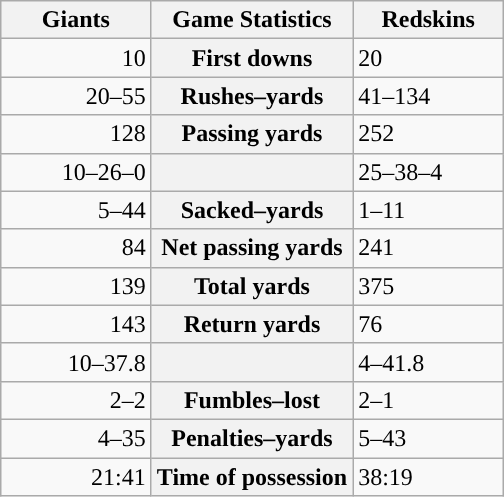<table class="wikitable" style="margin: 1em auto 1em auto">
<tr>
<th style="width:30%;">Giants</th>
<th style="width:40%;">Game Statistics</th>
<th style="width:30%;">Redskins</th>
</tr>
<tr>
<td style="text-align:right;">10</td>
<th>First downs</th>
<td>20</td>
</tr>
<tr>
<td style="text-align:right;">20–55</td>
<th>Rushes–yards</th>
<td>41–134</td>
</tr>
<tr>
<td style="text-align:right;">128</td>
<th>Passing yards</th>
<td>252</td>
</tr>
<tr>
<td style="text-align:right;">10–26–0</td>
<th></th>
<td>25–38–4</td>
</tr>
<tr>
<td style="text-align:right;">5–44</td>
<th>Sacked–yards</th>
<td>1–11</td>
</tr>
<tr>
<td style="text-align:right;">84</td>
<th>Net passing yards</th>
<td>241</td>
</tr>
<tr>
<td style="text-align:right;">139</td>
<th>Total yards</th>
<td>375</td>
</tr>
<tr>
<td style="text-align:right;">143</td>
<th>Return yards</th>
<td>76</td>
</tr>
<tr>
<td style="text-align:right;">10–37.8</td>
<th></th>
<td>4–41.8</td>
</tr>
<tr>
<td style="text-align:right;">2–2</td>
<th>Fumbles–lost</th>
<td>2–1</td>
</tr>
<tr>
<td style="text-align:right;">4–35</td>
<th>Penalties–yards</th>
<td>5–43</td>
</tr>
<tr>
<td style="text-align:right;">21:41</td>
<th>Time of possession</th>
<td>38:19</td>
</tr>
</table>
